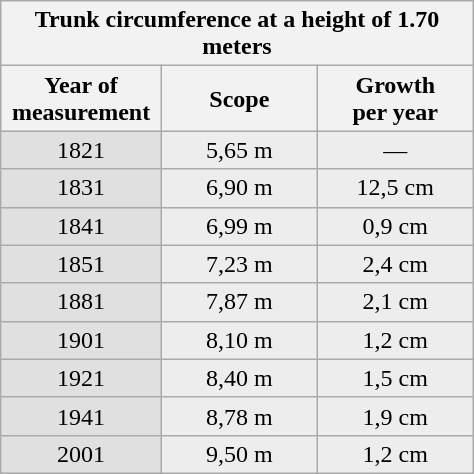<table class="wikitable float-right" style="width:25%;">
<tr>
<th colspan="11" style="width:25%;" style="background:#BCEE68">Trunk circumference at a height of 1.70 meters</th>
</tr>
<tr style="background:#E0E0E0">
<th style="width:34%;">Year of measurement</th>
<th style="width:33%;">Scope</th>
<th style="width:33%;">Growth<br>per year</th>
</tr>
<tr>
<td bgcolor="#E0E0E0" align="center">1821</td>
<td bgcolor="#EDEDED" align="center">5,65 m</td>
<td bgcolor="#EDEDED" align="center">––</td>
</tr>
<tr>
<td bgcolor="#E0E0E0" align="center">1831</td>
<td bgcolor="#EDEDED" align="center">6,90 m</td>
<td bgcolor="#EDEDED" align="center">12,5 cm</td>
</tr>
<tr>
<td bgcolor="#E0E0E0" align="center">1841</td>
<td bgcolor="#EDEDED" align="center">6,99 m</td>
<td bgcolor="#EDEDED" align="center">0,9 cm</td>
</tr>
<tr>
<td bgcolor="#E0E0E0" align="center">1851</td>
<td bgcolor="#EDEDED" align="center">7,23 m</td>
<td bgcolor="#EDEDED" align="center">2,4 cm</td>
</tr>
<tr>
<td bgcolor="#E0E0E0" align="center">1881</td>
<td bgcolor="#EDEDED" align="center">7,87 m</td>
<td bgcolor="#EDEDED" align="center">2,1 cm</td>
</tr>
<tr>
<td bgcolor="#E0E0E0" align="center">1901</td>
<td bgcolor="#EDEDED" align="center">8,10 m</td>
<td bgcolor="#EDEDED" align="center">1,2 cm</td>
</tr>
<tr>
<td bgcolor="#E0E0E0" align="center">1921</td>
<td bgcolor="#EDEDED" align="center">8,40 m</td>
<td bgcolor="#EDEDED" align="center">1,5 cm</td>
</tr>
<tr>
<td bgcolor="#E0E0E0" align="center">1941</td>
<td bgcolor="#EDEDED" align="center">8,78 m</td>
<td bgcolor="#EDEDED" align="center">1,9 cm</td>
</tr>
<tr>
<td bgcolor="#E0E0E0" align="center">2001</td>
<td bgcolor="#EDEDED" align="center">9,50 m</td>
<td bgcolor="#EDEDED" align="center">1,2 cm</td>
</tr>
</table>
